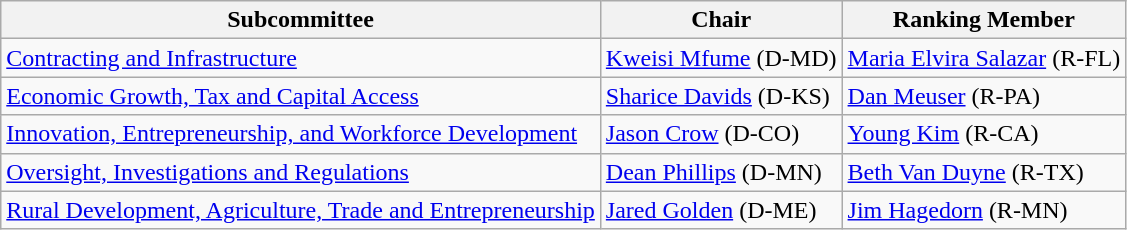<table class="wikitable">
<tr>
<th>Subcommittee</th>
<th>Chair</th>
<th>Ranking Member</th>
</tr>
<tr>
<td><a href='#'>Contracting and Infrastructure</a></td>
<td><a href='#'>Kweisi Mfume</a> (D-MD)</td>
<td><a href='#'>Maria Elvira Salazar</a> (R-FL)</td>
</tr>
<tr>
<td><a href='#'>Economic Growth, Tax and Capital Access</a></td>
<td><a href='#'>Sharice Davids</a> (D-KS)</td>
<td><a href='#'>Dan Meuser</a> (R-PA)</td>
</tr>
<tr>
<td><a href='#'>Innovation, Entrepreneurship, and Workforce Development</a></td>
<td><a href='#'>Jason Crow</a> (D-CO)</td>
<td><a href='#'>Young Kim</a> (R-CA)</td>
</tr>
<tr>
<td><a href='#'>Oversight, Investigations and Regulations</a></td>
<td><a href='#'>Dean Phillips</a> (D-MN)</td>
<td><a href='#'>Beth Van Duyne</a> (R-TX)</td>
</tr>
<tr>
<td><a href='#'>Rural Development, Agriculture, Trade and Entrepreneurship</a></td>
<td><a href='#'>Jared Golden</a> (D-ME)</td>
<td><a href='#'>Jim Hagedorn</a> (R-MN)</td>
</tr>
</table>
